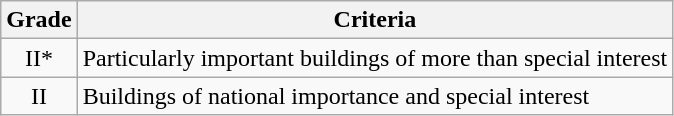<table class="wikitable">
<tr>
<th>Grade</th>
<th>Criteria</th>
</tr>
<tr>
<td align="center" >II*</td>
<td>Particularly important buildings of more than special interest</td>
</tr>
<tr>
<td align="center" >II</td>
<td>Buildings of national importance and special interest</td>
</tr>
</table>
